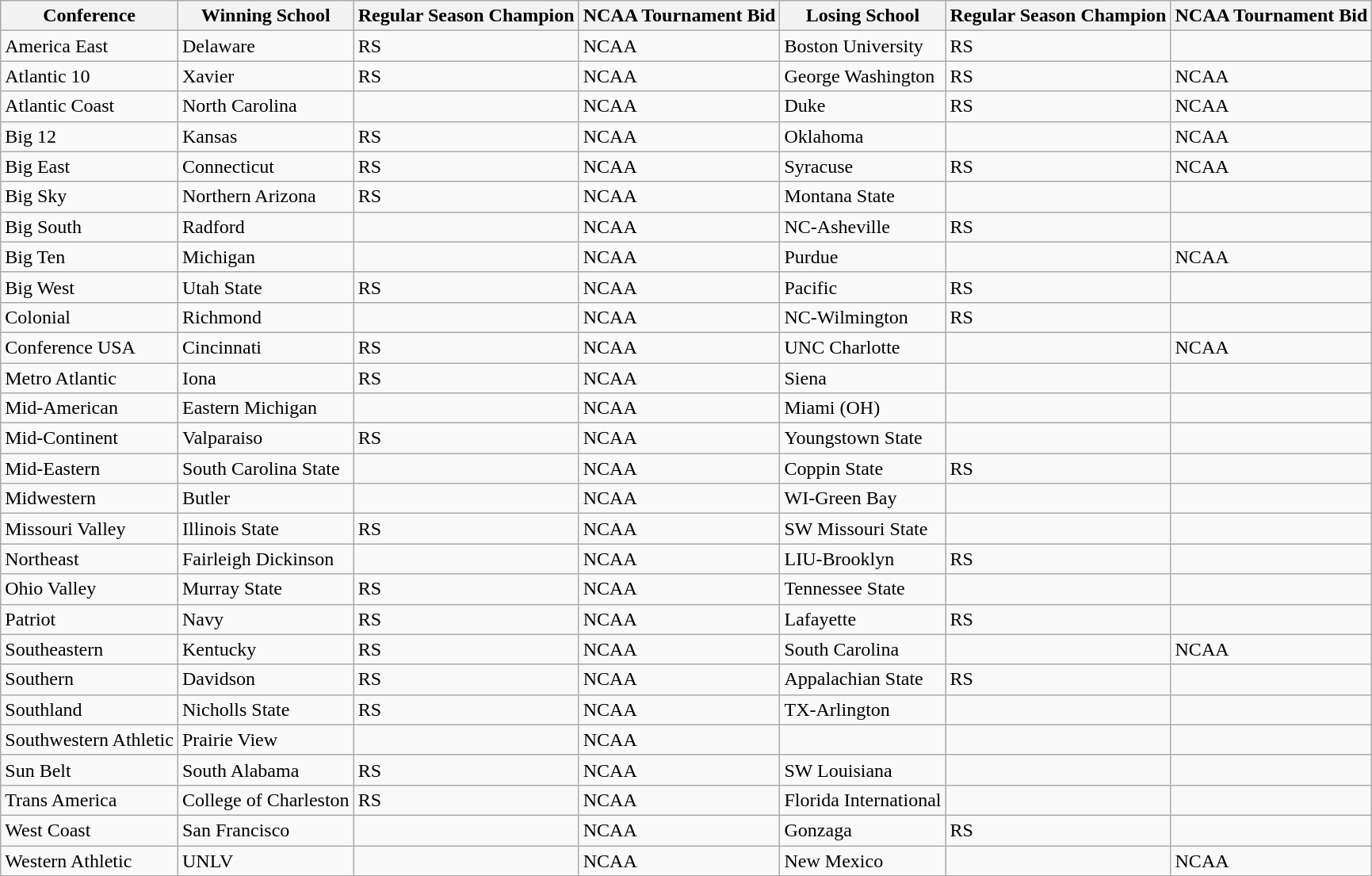<table class="wikitable">
<tr>
<th>Conference</th>
<th>Winning School</th>
<th>Regular Season Champion</th>
<th>NCAA Tournament Bid</th>
<th>Losing School</th>
<th>Regular Season Champion</th>
<th>NCAA Tournament Bid</th>
</tr>
<tr>
<td>America East</td>
<td>Delaware</td>
<td>RS</td>
<td>NCAA</td>
<td>Boston University</td>
<td>RS</td>
<td></td>
</tr>
<tr>
<td>Atlantic 10</td>
<td>Xavier</td>
<td>RS</td>
<td>NCAA</td>
<td>George Washington</td>
<td>RS</td>
<td>NCAA</td>
</tr>
<tr>
<td>Atlantic Coast</td>
<td>North Carolina</td>
<td></td>
<td>NCAA</td>
<td>Duke</td>
<td>RS</td>
<td>NCAA</td>
</tr>
<tr>
<td>Big 12</td>
<td>Kansas</td>
<td>RS</td>
<td>NCAA</td>
<td>Oklahoma</td>
<td></td>
<td>NCAA</td>
</tr>
<tr>
<td>Big East</td>
<td>Connecticut</td>
<td>RS</td>
<td>NCAA</td>
<td>Syracuse</td>
<td>RS</td>
<td>NCAA</td>
</tr>
<tr>
<td>Big Sky</td>
<td>Northern Arizona</td>
<td>RS</td>
<td>NCAA</td>
<td>Montana State</td>
<td></td>
<td></td>
</tr>
<tr>
<td>Big South</td>
<td>Radford</td>
<td></td>
<td>NCAA</td>
<td>NC-Asheville</td>
<td>RS</td>
<td></td>
</tr>
<tr>
<td>Big Ten</td>
<td>Michigan</td>
<td></td>
<td>NCAA</td>
<td>Purdue</td>
<td></td>
<td>NCAA</td>
</tr>
<tr>
<td>Big West</td>
<td>Utah State</td>
<td>RS</td>
<td>NCAA</td>
<td>Pacific</td>
<td>RS</td>
<td></td>
</tr>
<tr>
<td>Colonial</td>
<td>Richmond</td>
<td></td>
<td>NCAA</td>
<td>NC-Wilmington</td>
<td>RS</td>
<td></td>
</tr>
<tr>
<td>Conference USA</td>
<td>Cincinnati</td>
<td>RS</td>
<td>NCAA</td>
<td>UNC Charlotte</td>
<td></td>
<td>NCAA</td>
</tr>
<tr>
<td>Metro Atlantic</td>
<td>Iona</td>
<td>RS</td>
<td>NCAA</td>
<td>Siena</td>
<td></td>
<td></td>
</tr>
<tr>
<td>Mid-American</td>
<td>Eastern Michigan</td>
<td></td>
<td>NCAA</td>
<td>Miami (OH)</td>
<td></td>
<td></td>
</tr>
<tr>
<td>Mid-Continent</td>
<td>Valparaiso</td>
<td>RS</td>
<td>NCAA</td>
<td>Youngstown State</td>
<td></td>
<td></td>
</tr>
<tr>
<td>Mid-Eastern</td>
<td>South Carolina State</td>
<td></td>
<td>NCAA</td>
<td>Coppin State</td>
<td>RS</td>
<td></td>
</tr>
<tr>
<td>Midwestern</td>
<td>Butler</td>
<td></td>
<td>NCAA</td>
<td>WI-Green Bay</td>
<td></td>
<td></td>
</tr>
<tr>
<td>Missouri Valley</td>
<td>Illinois State</td>
<td>RS</td>
<td>NCAA</td>
<td>SW Missouri State</td>
<td></td>
<td></td>
</tr>
<tr>
<td>Northeast</td>
<td>Fairleigh Dickinson</td>
<td></td>
<td>NCAA</td>
<td>LIU-Brooklyn</td>
<td>RS</td>
<td></td>
</tr>
<tr>
<td>Ohio Valley</td>
<td>Murray State</td>
<td>RS</td>
<td>NCAA</td>
<td>Tennessee State</td>
<td></td>
<td></td>
</tr>
<tr>
<td>Patriot</td>
<td>Navy</td>
<td>RS</td>
<td>NCAA</td>
<td>Lafayette</td>
<td>RS</td>
<td></td>
</tr>
<tr>
<td>Southeastern</td>
<td>Kentucky</td>
<td>RS</td>
<td>NCAA</td>
<td>South Carolina</td>
<td></td>
<td>NCAA</td>
</tr>
<tr>
<td>Southern</td>
<td>Davidson</td>
<td>RS</td>
<td>NCAA</td>
<td>Appalachian State</td>
<td>RS</td>
<td></td>
</tr>
<tr>
<td>Southland</td>
<td>Nicholls State</td>
<td>RS</td>
<td>NCAA</td>
<td>TX-Arlington</td>
<td></td>
<td></td>
</tr>
<tr>
<td>Southwestern Athletic</td>
<td>Prairie View</td>
<td></td>
<td>NCAA</td>
<td></td>
<td></td>
<td></td>
</tr>
<tr>
<td>Sun Belt</td>
<td>South Alabama</td>
<td>RS</td>
<td>NCAA</td>
<td>SW Louisiana</td>
<td></td>
<td></td>
</tr>
<tr>
<td>Trans America</td>
<td>College of Charleston</td>
<td>RS</td>
<td>NCAA</td>
<td>Florida International</td>
<td></td>
<td></td>
</tr>
<tr>
<td>West Coast</td>
<td>San Francisco</td>
<td></td>
<td>NCAA</td>
<td>Gonzaga</td>
<td>RS</td>
<td></td>
</tr>
<tr>
<td>Western Athletic</td>
<td>UNLV</td>
<td></td>
<td>NCAA</td>
<td>New Mexico</td>
<td></td>
<td>NCAA</td>
</tr>
<tr>
</tr>
</table>
